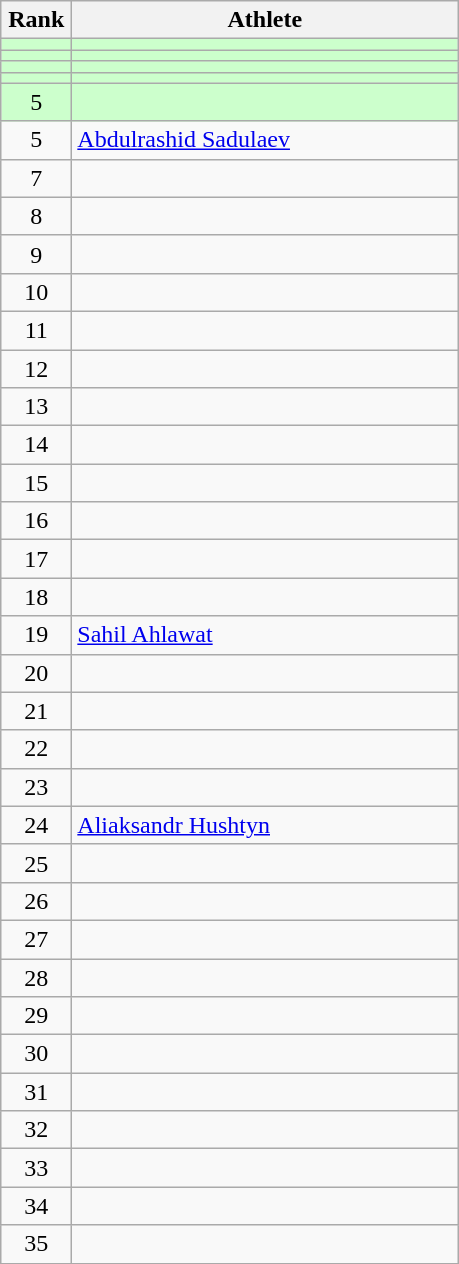<table class="wikitable" style="text-align: center;">
<tr>
<th width=40>Rank</th>
<th width=250>Athlete</th>
</tr>
<tr bgcolor=#ccffcc>
<td></td>
<td align="left"></td>
</tr>
<tr bgcolor=#ccffcc>
<td></td>
<td align="left"></td>
</tr>
<tr bgcolor=#ccffcc>
<td></td>
<td align="left"></td>
</tr>
<tr bgcolor=#ccffcc>
<td></td>
<td align="left"></td>
</tr>
<tr bgcolor=#ccffcc>
<td>5</td>
<td align="left"></td>
</tr>
<tr>
<td>5</td>
<td align="left"> <a href='#'>Abdulrashid Sadulaev</a> </td>
</tr>
<tr>
<td>7</td>
<td align="left"></td>
</tr>
<tr>
<td>8</td>
<td align="left"></td>
</tr>
<tr>
<td>9</td>
<td align="left"></td>
</tr>
<tr>
<td>10</td>
<td align="left"></td>
</tr>
<tr>
<td>11</td>
<td align="left"></td>
</tr>
<tr>
<td>12</td>
<td align="left"></td>
</tr>
<tr>
<td>13</td>
<td align="left"></td>
</tr>
<tr>
<td>14</td>
<td align="left"></td>
</tr>
<tr>
<td>15</td>
<td align="left"></td>
</tr>
<tr>
<td>16</td>
<td align="left"></td>
</tr>
<tr>
<td>17</td>
<td align="left"></td>
</tr>
<tr>
<td>18</td>
<td align="left"></td>
</tr>
<tr>
<td>19</td>
<td align="left"> <a href='#'>Sahil Ahlawat</a> </td>
</tr>
<tr>
<td>20</td>
<td align="left"></td>
</tr>
<tr>
<td>21</td>
<td align="left"></td>
</tr>
<tr>
<td>22</td>
<td align="left"></td>
</tr>
<tr>
<td>23</td>
<td align="left"></td>
</tr>
<tr>
<td>24</td>
<td align="left"> <a href='#'>Aliaksandr Hushtyn</a> </td>
</tr>
<tr>
<td>25</td>
<td align="left"></td>
</tr>
<tr>
<td>26</td>
<td align="left"></td>
</tr>
<tr>
<td>27</td>
<td align="left"></td>
</tr>
<tr>
<td>28</td>
<td align="left"></td>
</tr>
<tr>
<td>29</td>
<td align="left"></td>
</tr>
<tr>
<td>30</td>
<td align="left"></td>
</tr>
<tr>
<td>31</td>
<td align="left"></td>
</tr>
<tr>
<td>32</td>
<td align="left"></td>
</tr>
<tr>
<td>33</td>
<td align="left"></td>
</tr>
<tr>
<td>34</td>
<td align="left"></td>
</tr>
<tr>
<td>35</td>
<td align="left"></td>
</tr>
</table>
